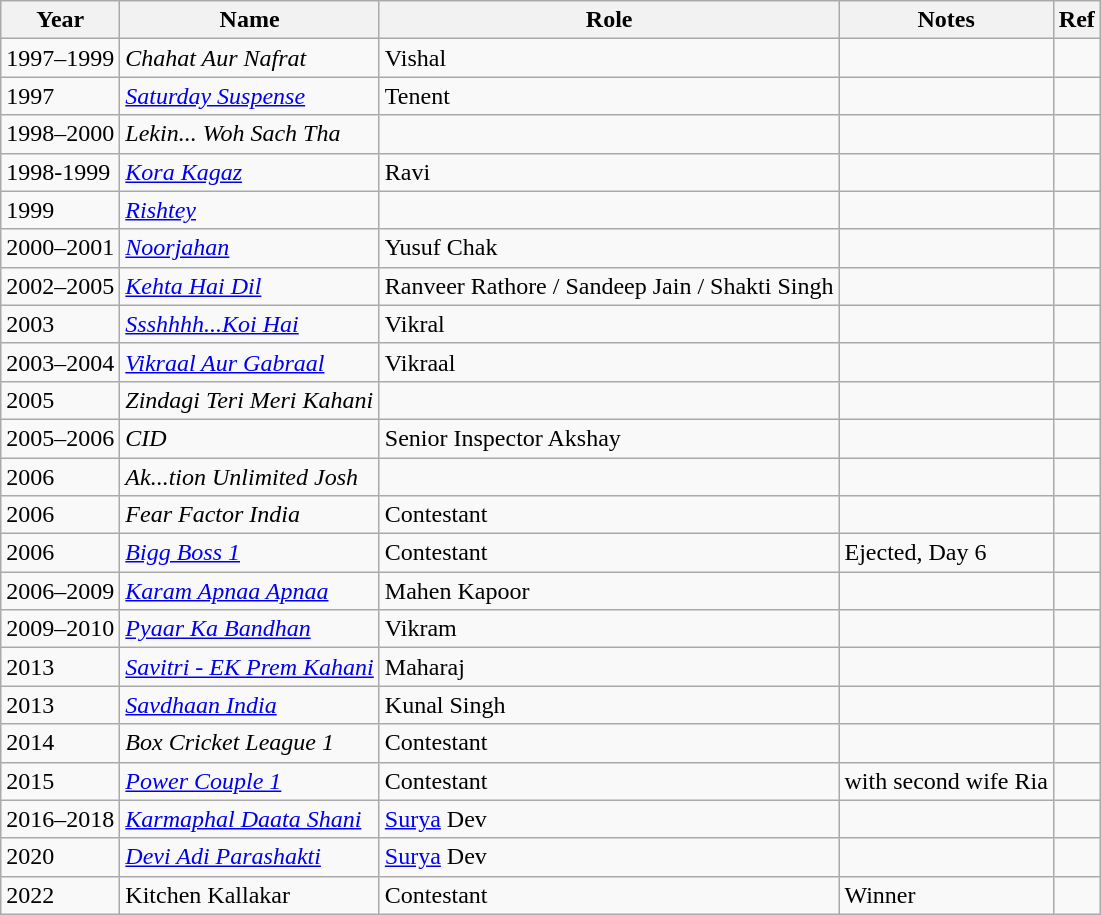<table class="wikitable">
<tr>
<th>Year</th>
<th>Name</th>
<th>Role</th>
<th>Notes</th>
<th>Ref</th>
</tr>
<tr>
<td>1997–1999</td>
<td><em>Chahat Aur Nafrat</em></td>
<td>Vishal</td>
<td></td>
<td style="text-align:center;"></td>
</tr>
<tr>
<td>1997</td>
<td><em><a href='#'>Saturday Suspense</a></em></td>
<td>Tenent</td>
<td></td>
<td style="text-align:center;"></td>
</tr>
<tr>
<td>1998–2000</td>
<td><em>Lekin... Woh Sach Tha</em></td>
<td></td>
<td></td>
<td></td>
</tr>
<tr>
<td>1998-1999</td>
<td><em><a href='#'>Kora Kagaz</a></em></td>
<td>Ravi</td>
<td></td>
<td></td>
</tr>
<tr>
<td>1999</td>
<td><em><a href='#'>Rishtey</a></em></td>
<td></td>
<td></td>
<td></td>
</tr>
<tr>
<td>2000–2001</td>
<td><em><a href='#'>Noorjahan</a></em></td>
<td>Yusuf Chak</td>
<td></td>
<td></td>
</tr>
<tr>
<td>2002–2005</td>
<td><em><a href='#'>Kehta Hai Dil</a></em></td>
<td>Ranveer Rathore / Sandeep Jain / Shakti Singh</td>
<td></td>
<td></td>
</tr>
<tr>
<td>2003</td>
<td><em><a href='#'>Ssshhhh...Koi Hai</a></em></td>
<td>Vikral</td>
<td></td>
<td></td>
</tr>
<tr>
<td>2003–2004</td>
<td><em><a href='#'>Vikraal Aur Gabraal</a></em></td>
<td>Vikraal</td>
<td></td>
<td></td>
</tr>
<tr>
<td>2005</td>
<td><em>Zindagi Teri Meri Kahani</em></td>
<td></td>
<td></td>
<td></td>
</tr>
<tr>
<td>2005–2006</td>
<td><em>CID</em></td>
<td>Senior Inspector Akshay</td>
<td></td>
<td></td>
</tr>
<tr>
<td>2006</td>
<td><em>Ak...tion Unlimited Josh</em></td>
<td></td>
<td></td>
<td></td>
</tr>
<tr>
<td>2006</td>
<td><em>Fear Factor India</em></td>
<td>Contestant</td>
<td></td>
<td style="text-align:center;"></td>
</tr>
<tr>
<td>2006</td>
<td><em><a href='#'>Bigg Boss 1</a></em></td>
<td>Contestant</td>
<td>Ejected, Day 6</td>
<td style="text-align:center;"></td>
</tr>
<tr>
<td>2006–2009</td>
<td><em><a href='#'>Karam Apnaa Apnaa</a></em></td>
<td>Mahen Kapoor</td>
<td></td>
<td style="text-align:center;"></td>
</tr>
<tr>
<td>2009–2010</td>
<td><em><a href='#'>Pyaar Ka Bandhan</a></em></td>
<td>Vikram</td>
<td></td>
<td></td>
</tr>
<tr>
<td>2013</td>
<td><em><a href='#'>Savitri - EK Prem Kahani</a></em></td>
<td>Maharaj</td>
<td></td>
<td></td>
</tr>
<tr>
<td>2013</td>
<td><em><a href='#'>Savdhaan India</a></em></td>
<td>Kunal Singh</td>
<td></td>
<td></td>
</tr>
<tr>
<td>2014</td>
<td><em>Box Cricket League 1</em></td>
<td>Contestant</td>
<td></td>
<td style="text-align:center;"></td>
</tr>
<tr>
<td>2015</td>
<td><em><a href='#'>Power Couple 1</a></em></td>
<td>Contestant</td>
<td>with second wife Ria</td>
<td style="text-align:center;"></td>
</tr>
<tr>
<td>2016–2018</td>
<td><em><a href='#'>Karmaphal Daata Shani</a></em></td>
<td><a href='#'>Surya</a> Dev</td>
<td></td>
<td></td>
</tr>
<tr>
<td>2020</td>
<td><em><a href='#'>Devi Adi Parashakti</a></td>
<td><a href='#'>Surya</a> Dev</td>
<td></td>
<td></td>
</tr>
<tr>
<td>2022</td>
<td></em>Kitchen Kallakar<em></td>
<td>Contestant</td>
<td>Winner</td>
<td></td>
</tr>
</table>
